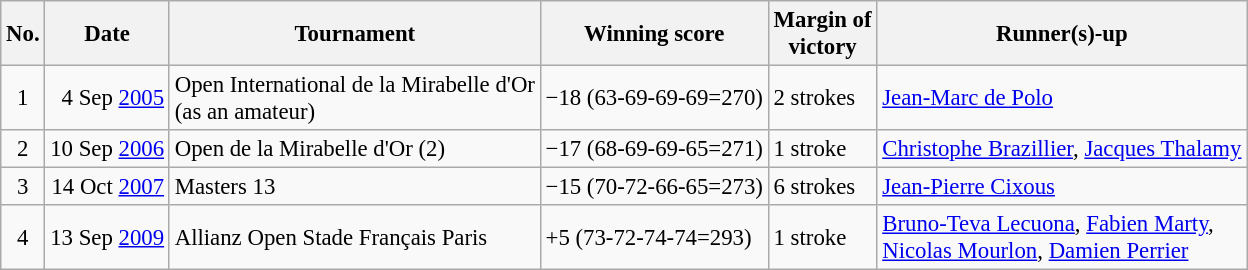<table class="wikitable" style="font-size:95%;">
<tr>
<th>No.</th>
<th>Date</th>
<th>Tournament</th>
<th>Winning score</th>
<th>Margin of<br>victory</th>
<th>Runner(s)-up</th>
</tr>
<tr>
<td align=center>1</td>
<td align=right>4 Sep <a href='#'>2005</a></td>
<td>Open International de la Mirabelle d'Or<br>(as an amateur)</td>
<td>−18 (63-69-69-69=270)</td>
<td>2 strokes</td>
<td> <a href='#'>Jean-Marc de Polo</a></td>
</tr>
<tr>
<td align=center>2</td>
<td align=right>10 Sep <a href='#'>2006</a></td>
<td>Open de la Mirabelle d'Or (2)</td>
<td>−17 (68-69-69-65=271)</td>
<td>1 stroke</td>
<td> <a href='#'>Christophe Brazillier</a>,  <a href='#'>Jacques Thalamy</a></td>
</tr>
<tr>
<td align=center>3</td>
<td align=right>14 Oct <a href='#'>2007</a></td>
<td>Masters 13</td>
<td>−15 (70-72-66-65=273)</td>
<td>6 strokes</td>
<td> <a href='#'>Jean-Pierre Cixous</a></td>
</tr>
<tr>
<td align=center>4</td>
<td align=right>13 Sep <a href='#'>2009</a></td>
<td>Allianz Open Stade Français Paris</td>
<td>+5 (73-72-74-74=293)</td>
<td>1 stroke</td>
<td> <a href='#'>Bruno-Teva Lecuona</a>,  <a href='#'>Fabien Marty</a>,<br> <a href='#'>Nicolas Mourlon</a>,  <a href='#'>Damien Perrier</a></td>
</tr>
</table>
